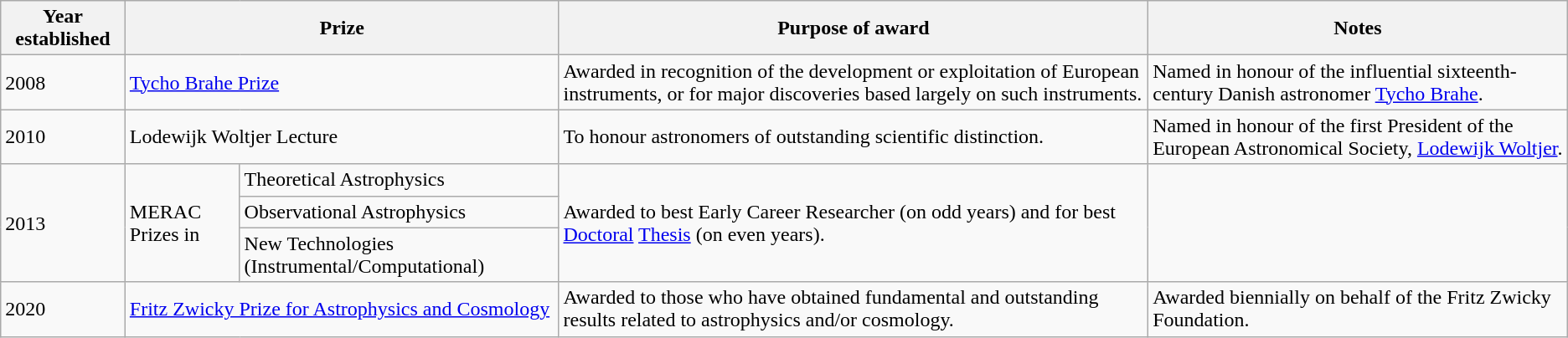<table class="wikitable">
<tr>
<th scope="col">Year established</th>
<th scope="col" colspan=2>Prize</th>
<th scope="col">Purpose of award</th>
<th scope="col">Notes</th>
</tr>
<tr>
<td>2008</td>
<td colspan=2><a href='#'>Tycho Brahe Prize</a></td>
<td>Awarded in recognition of the development or exploitation of European instruments, or for major discoveries based largely on such instruments.</td>
<td>Named in honour of the influential sixteenth-century Danish astronomer <a href='#'>Tycho Brahe</a>.</td>
</tr>
<tr>
<td>2010</td>
<td colspan=2>Lodewijk Woltjer Lecture</td>
<td>To honour astronomers of outstanding scientific distinction.</td>
<td>Named in honour of the first President of the European Astronomical Society, <a href='#'>Lodewijk Woltjer</a>.</td>
</tr>
<tr>
<td rowspan=3>2013</td>
<td rowspan=3>MERAC Prizes in</td>
<td>Theoretical Astrophysics</td>
<td rowspan=3>Awarded to best Early Career Researcher (on odd years) and for best <a href='#'>Doctoral</a> <a href='#'>Thesis</a> (on even years).</td>
<td rowspan=3></td>
</tr>
<tr>
<td>Observational Astrophysics</td>
</tr>
<tr>
<td>New Technologies (Instrumental/Computational)</td>
</tr>
<tr>
<td>2020</td>
<td colspan=2><a href='#'>Fritz Zwicky Prize for Astrophysics and Cosmology</a></td>
<td>Awarded to those who have obtained fundamental and outstanding results related to astrophysics and/or cosmology.</td>
<td>Awarded biennially on behalf of the Fritz Zwicky Foundation.</td>
</tr>
</table>
